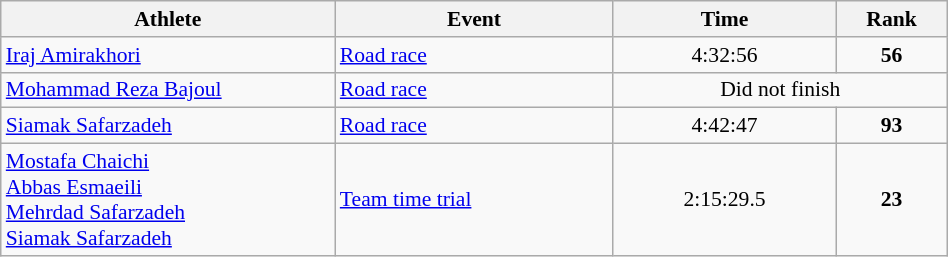<table class="wikitable" width="50%" style="text-align:center; font-size:90%">
<tr>
<th width="30%">Athlete</th>
<th width="25%">Event</th>
<th width="20%">Time</th>
<th width="10%">Rank</th>
</tr>
<tr>
<td align="left"><a href='#'>Iraj Amirakhori</a></td>
<td align="left"><a href='#'>Road race</a></td>
<td>4:32:56</td>
<td><strong>56</strong></td>
</tr>
<tr>
<td align="left"><a href='#'>Mohammad Reza Bajoul</a></td>
<td align="left"><a href='#'>Road race</a></td>
<td colspan="2">Did not finish</td>
</tr>
<tr>
<td align="left"><a href='#'>Siamak Safarzadeh</a></td>
<td align="left"><a href='#'>Road race</a></td>
<td>4:42:47</td>
<td><strong>93</strong></td>
</tr>
<tr>
<td align="left"><a href='#'>Mostafa Chaichi</a><br><a href='#'>Abbas Esmaeili</a><br><a href='#'>Mehrdad Safarzadeh</a><br><a href='#'>Siamak Safarzadeh</a></td>
<td align="left"><a href='#'>Team time trial</a></td>
<td>2:15:29.5</td>
<td><strong>23</strong></td>
</tr>
</table>
